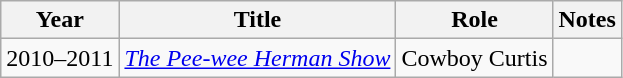<table class="wikitable sortable">
<tr>
<th>Year</th>
<th>Title</th>
<th>Role</th>
<th>Notes</th>
</tr>
<tr>
<td>2010–2011</td>
<td><em><a href='#'>The Pee-wee Herman Show</a></em></td>
<td>Cowboy Curtis</td>
<td></td>
</tr>
</table>
